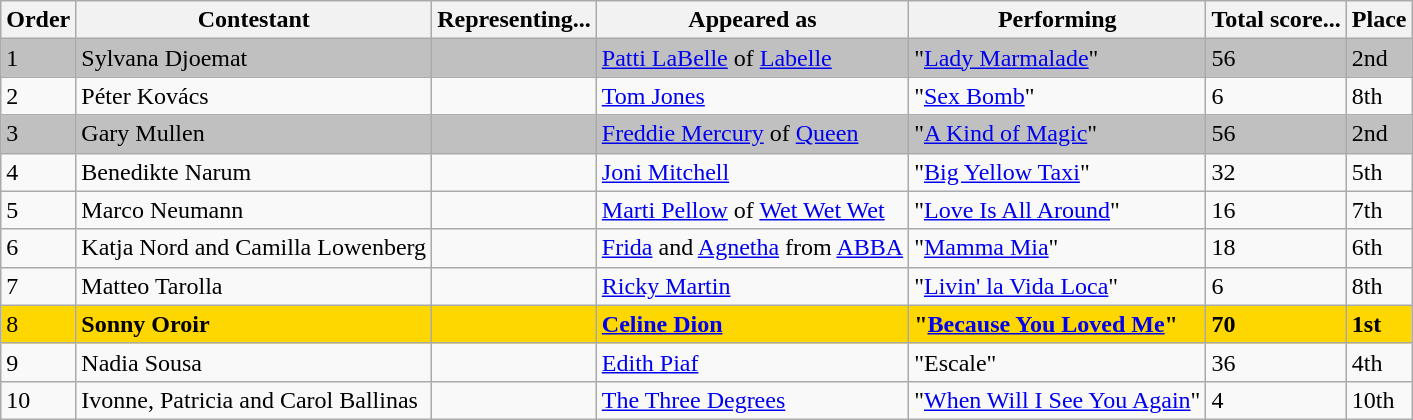<table class="wikitable sortable">
<tr>
<th>Order</th>
<th>Contestant</th>
<th>Representing...</th>
<th>Appeared as</th>
<th>Performing</th>
<th>Total score...</th>
<th>Place</th>
</tr>
<tr style="background:silver;">
<td>1</td>
<td>Sylvana Djoemat</td>
<td></td>
<td><a href='#'>Patti LaBelle</a> of <a href='#'>Labelle</a></td>
<td>"<a href='#'>Lady Marmalade</a>"</td>
<td>56</td>
<td>2nd</td>
</tr>
<tr>
<td>2</td>
<td>Péter Kovács</td>
<td></td>
<td><a href='#'>Tom Jones</a></td>
<td>"<a href='#'>Sex Bomb</a>"</td>
<td>6</td>
<td>8th</td>
</tr>
<tr style="background:silver;">
<td>3</td>
<td>Gary Mullen</td>
<td></td>
<td><a href='#'>Freddie Mercury</a> of <a href='#'>Queen</a></td>
<td>"<a href='#'>A Kind of Magic</a>"</td>
<td>56</td>
<td>2nd</td>
</tr>
<tr>
<td>4</td>
<td>Benedikte Narum</td>
<td></td>
<td><a href='#'>Joni Mitchell</a></td>
<td>"<a href='#'>Big Yellow Taxi</a>"</td>
<td>32</td>
<td>5th</td>
</tr>
<tr>
<td>5</td>
<td>Marco Neumann</td>
<td></td>
<td><a href='#'>Marti Pellow</a> of <a href='#'>Wet Wet Wet</a></td>
<td>"<a href='#'>Love Is All Around</a>"</td>
<td>16</td>
<td>7th</td>
</tr>
<tr>
<td>6</td>
<td>Katja Nord and Camilla Lowenberg</td>
<td></td>
<td><a href='#'>Frida</a> and <a href='#'>Agnetha</a> from <a href='#'>ABBA</a></td>
<td>"<a href='#'>Mamma Mia</a>"</td>
<td>18</td>
<td>6th</td>
</tr>
<tr>
<td>7</td>
<td>Matteo Tarolla</td>
<td></td>
<td><a href='#'>Ricky Martin</a></td>
<td>"<a href='#'>Livin' la Vida Loca</a>"</td>
<td>6</td>
<td>8th</td>
</tr>
<tr style="background:gold;">
<td>8</td>
<td><strong>Sonny Oroir</strong></td>
<td><strong></strong></td>
<td><strong><a href='#'>Celine Dion</a></strong></td>
<td><strong>"<a href='#'>Because You Loved Me</a>"</strong></td>
<td><strong>70</strong></td>
<td><strong>1st</strong></td>
</tr>
<tr>
<td>9</td>
<td>Nadia Sousa</td>
<td></td>
<td><a href='#'>Edith Piaf</a></td>
<td>"Escale"</td>
<td>36</td>
<td>4th</td>
</tr>
<tr>
<td>10</td>
<td>Ivonne, Patricia and Carol Ballinas</td>
<td></td>
<td><a href='#'>The Three Degrees</a></td>
<td>"<a href='#'>When Will I See You Again</a>"</td>
<td>4</td>
<td>10th</td>
</tr>
</table>
